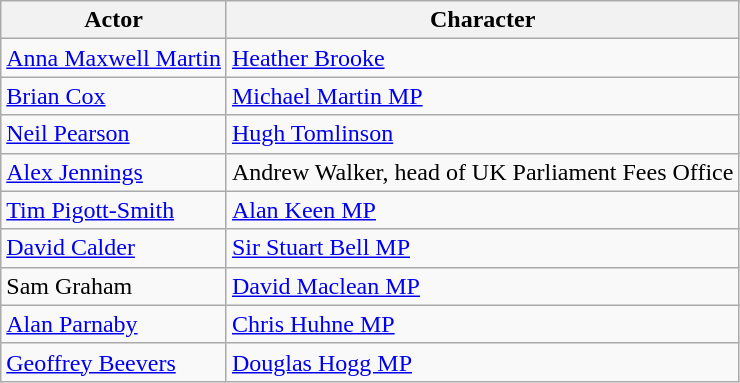<table class="wikitable">
<tr>
<th>Actor</th>
<th>Character</th>
</tr>
<tr>
<td><a href='#'>Anna Maxwell Martin</a></td>
<td><a href='#'>Heather Brooke</a></td>
</tr>
<tr>
<td><a href='#'>Brian Cox</a></td>
<td><a href='#'>Michael Martin MP</a></td>
</tr>
<tr>
<td><a href='#'>Neil Pearson</a></td>
<td><a href='#'>Hugh Tomlinson</a></td>
</tr>
<tr>
<td><a href='#'>Alex Jennings</a></td>
<td>Andrew Walker, head of UK Parliament Fees Office</td>
</tr>
<tr>
<td><a href='#'>Tim Pigott-Smith</a></td>
<td><a href='#'>Alan Keen MP</a></td>
</tr>
<tr>
<td><a href='#'>David Calder</a></td>
<td><a href='#'>Sir Stuart Bell MP</a></td>
</tr>
<tr>
<td>Sam Graham</td>
<td><a href='#'>David Maclean MP</a></td>
</tr>
<tr>
<td><a href='#'>Alan Parnaby</a></td>
<td><a href='#'>Chris Huhne MP</a></td>
</tr>
<tr>
<td><a href='#'>Geoffrey Beevers</a></td>
<td><a href='#'>Douglas Hogg MP</a></td>
</tr>
</table>
